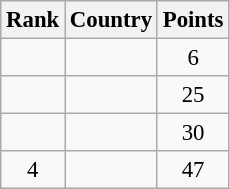<table class="wikitable sortable" style=" text-align:center; font-size:95%;">
<tr>
<th>Rank</th>
<th>Country</th>
<th>Points</th>
</tr>
<tr>
<td></td>
<td align=left></td>
<td>6</td>
</tr>
<tr>
<td></td>
<td align=left></td>
<td>25</td>
</tr>
<tr>
<td></td>
<td align=left></td>
<td>30</td>
</tr>
<tr>
<td>4</td>
<td align=left></td>
<td>47</td>
</tr>
</table>
